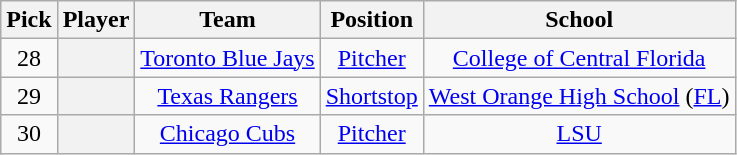<table class="wikitable sortable plainrowheaders" style="text-align:center; width=74%">
<tr>
<th scope="col">Pick</th>
<th scope="col">Player</th>
<th scope="col">Team</th>
<th scope="col">Position</th>
<th scope="col">School</th>
</tr>
<tr>
<td>28</td>
<th scope="row" style="text-align:center"></th>
<td><a href='#'>Toronto Blue Jays</a></td>
<td><a href='#'>Pitcher</a></td>
<td><a href='#'>College of Central Florida</a></td>
</tr>
<tr>
<td>29</td>
<th scope="row" style="text-align:center"></th>
<td><a href='#'>Texas Rangers</a></td>
<td><a href='#'>Shortstop</a></td>
<td><a href='#'>West Orange High School</a> (<a href='#'>FL</a>)</td>
</tr>
<tr>
<td>30</td>
<th scope="row" style="text-align:center"></th>
<td><a href='#'>Chicago Cubs</a></td>
<td><a href='#'>Pitcher</a></td>
<td><a href='#'>LSU</a></td>
</tr>
</table>
